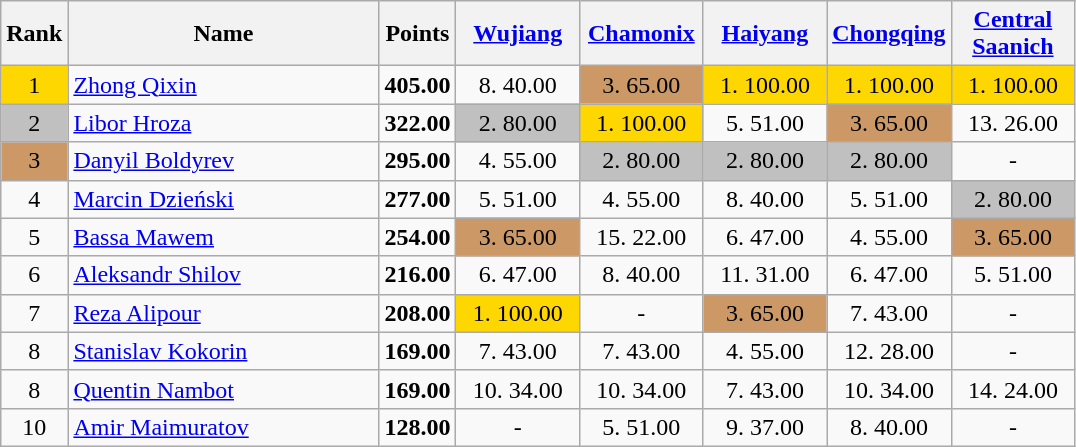<table class="wikitable sortable" style="text-align:center">
<tr>
<th>Rank</th>
<th width = "200">Name</th>
<th data-sort-type="number">Points</th>
<th width = "75" data-sort-type="number"><a href='#'>Wujiang</a></th>
<th width = "75" data-sort-type="number"><a href='#'>Chamonix</a></th>
<th width = "75" data-sort-type="number"><a href='#'>Haiyang</a></th>
<th width = "75" data-sort-type="number"><a href='#'>Chongqing</a></th>
<th width = "75" data-sort-type="number"><a href='#'>Central Saanich</a></th>
</tr>
<tr>
<td style="background: gold">1</td>
<td align="left"> <a href='#'>Zhong Qixin</a></td>
<td><strong>405.00</strong></td>
<td>8. 40.00</td>
<td style="background: #cc9966">3. 65.00</td>
<td style="background: gold">1. 100.00</td>
<td style="background: gold">1. 100.00</td>
<td style="background: gold">1. 100.00</td>
</tr>
<tr>
<td style="background: silver">2</td>
<td align="left"> <a href='#'>Libor Hroza</a></td>
<td><strong>322.00</strong></td>
<td style="background: silver">2. 80.00</td>
<td style="background: gold">1. 100.00</td>
<td>5. 51.00</td>
<td style="background: #cc9966">3. 65.00</td>
<td>13. 26.00</td>
</tr>
<tr>
<td style="background: #cc9966">3</td>
<td align="left"> <a href='#'>Danyil Boldyrev</a></td>
<td><strong>295.00</strong></td>
<td>4. 55.00</td>
<td style="background: silver">2. 80.00</td>
<td style="background: silver">2. 80.00</td>
<td style="background: silver">2. 80.00</td>
<td>-</td>
</tr>
<tr>
<td>4</td>
<td align="left"> <a href='#'>Marcin Dzieński</a></td>
<td><strong>277.00</strong></td>
<td>5. 51.00</td>
<td>4. 55.00</td>
<td>8. 40.00</td>
<td>5. 51.00</td>
<td style="background: silver">2. 80.00</td>
</tr>
<tr>
<td>5</td>
<td align="left"> <a href='#'>Bassa Mawem</a></td>
<td><strong>254.00</strong></td>
<td style="background: #cc9966">3. 65.00</td>
<td>15. 22.00</td>
<td>6. 47.00</td>
<td>4. 55.00</td>
<td style="background: #cc9966">3. 65.00</td>
</tr>
<tr>
<td>6</td>
<td align="left"> <a href='#'>Aleksandr Shilov</a></td>
<td><strong>216.00</strong></td>
<td>6. 47.00</td>
<td>8. 40.00</td>
<td>11. 31.00</td>
<td>6. 47.00</td>
<td>5. 51.00</td>
</tr>
<tr>
<td>7</td>
<td align="left"> <a href='#'>Reza Alipour</a></td>
<td><strong>208.00</strong></td>
<td style="background: gold">1. 100.00</td>
<td>-</td>
<td style="background: #cc9966">3. 65.00</td>
<td>7. 43.00</td>
<td>-</td>
</tr>
<tr>
<td>8</td>
<td align="left"> <a href='#'>Stanislav Kokorin</a></td>
<td><strong>169.00</strong></td>
<td>7. 43.00</td>
<td>7. 43.00</td>
<td>4. 55.00</td>
<td>12. 28.00</td>
<td>-</td>
</tr>
<tr>
<td>8</td>
<td align="left"> <a href='#'>Quentin Nambot</a></td>
<td><strong>169.00</strong></td>
<td>10. 34.00</td>
<td>10. 34.00</td>
<td>7. 43.00</td>
<td>10. 34.00</td>
<td>14. 24.00</td>
</tr>
<tr>
<td>10</td>
<td align="left"> <a href='#'>Amir Maimuratov</a></td>
<td><strong>128.00</strong></td>
<td>-</td>
<td>5. 51.00</td>
<td>9. 37.00</td>
<td>8. 40.00</td>
<td>-</td>
</tr>
</table>
